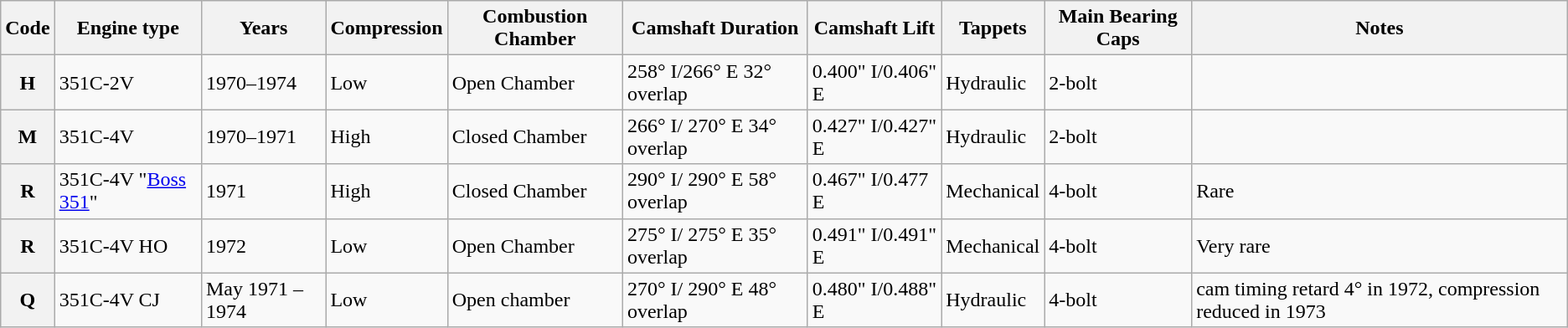<table class=wikitable align=center>
<tr>
<th>Code</th>
<th>Engine type</th>
<th>Years</th>
<th>Compression</th>
<th>Combustion Chamber</th>
<th>Camshaft Duration</th>
<th>Camshaft Lift</th>
<th>Tappets</th>
<th>Main Bearing Caps</th>
<th>Notes</th>
</tr>
<tr>
<th>H</th>
<td>351C-2V</td>
<td>1970–1974</td>
<td>Low</td>
<td>Open Chamber</td>
<td>258° I/266° E 32° overlap</td>
<td>0.400" I/0.406" E</td>
<td>Hydraulic</td>
<td>2-bolt</td>
<td></td>
</tr>
<tr>
<th>M</th>
<td>351C-4V</td>
<td>1970–1971</td>
<td>High</td>
<td>Closed Chamber</td>
<td>266° I/ 270° E 34° overlap</td>
<td>0.427" I/0.427" E</td>
<td>Hydraulic</td>
<td>2-bolt</td>
<td></td>
</tr>
<tr>
<th>R</th>
<td>351C-4V "<a href='#'>Boss 351</a>"</td>
<td>1971</td>
<td>High</td>
<td>Closed Chamber</td>
<td>290° I/ 290° E 58° overlap</td>
<td>0.467" I/0.477 E</td>
<td>Mechanical</td>
<td>4-bolt</td>
<td>Rare</td>
</tr>
<tr>
<th>R</th>
<td>351C-4V HO</td>
<td>1972</td>
<td>Low</td>
<td>Open Chamber</td>
<td>275° I/ 275° E 35° overlap</td>
<td>0.491" I/0.491" E</td>
<td>Mechanical</td>
<td>4-bolt</td>
<td>Very rare</td>
</tr>
<tr>
<th>Q</th>
<td>351C-4V CJ</td>
<td>May 1971 – 1974</td>
<td>Low</td>
<td>Open chamber</td>
<td>270° I/ 290° E 48° overlap</td>
<td>0.480" I/0.488" E</td>
<td>Hydraulic</td>
<td>4-bolt</td>
<td>cam timing retard 4° in 1972, compression reduced in 1973</td>
</tr>
</table>
